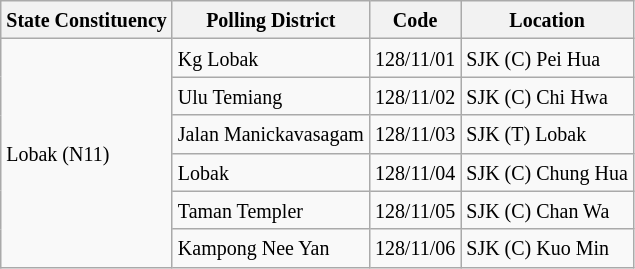<table class="wikitable sortable mw-collapsible">
<tr>
<th><small>State Constituency</small></th>
<th><small>Polling District</small></th>
<th><small>Code</small></th>
<th><small>Location</small></th>
</tr>
<tr>
<td rowspan="6"><small>Lobak (N11)</small></td>
<td><small>Kg Lobak</small></td>
<td><small>128/11/01</small></td>
<td><small>SJK (C) Pei Hua</small></td>
</tr>
<tr>
<td><small>Ulu Temiang</small></td>
<td><small>128/11/02</small></td>
<td><small>SJK (C) Chi Hwa</small></td>
</tr>
<tr>
<td><small>Jalan Manickavasagam</small></td>
<td><small>128/11/03</small></td>
<td><small>SJK (T) Lobak</small></td>
</tr>
<tr>
<td><small>Lobak</small></td>
<td><small>128/11/04</small></td>
<td><small>SJK (C) Chung Hua</small></td>
</tr>
<tr>
<td><small>Taman Templer</small></td>
<td><small>128/11/05</small></td>
<td><small>SJK (C) Chan Wa</small></td>
</tr>
<tr>
<td><small>Kampong Nee Yan</small></td>
<td><small>128/11/06</small></td>
<td><small>SJK (C) Kuo Min</small></td>
</tr>
</table>
